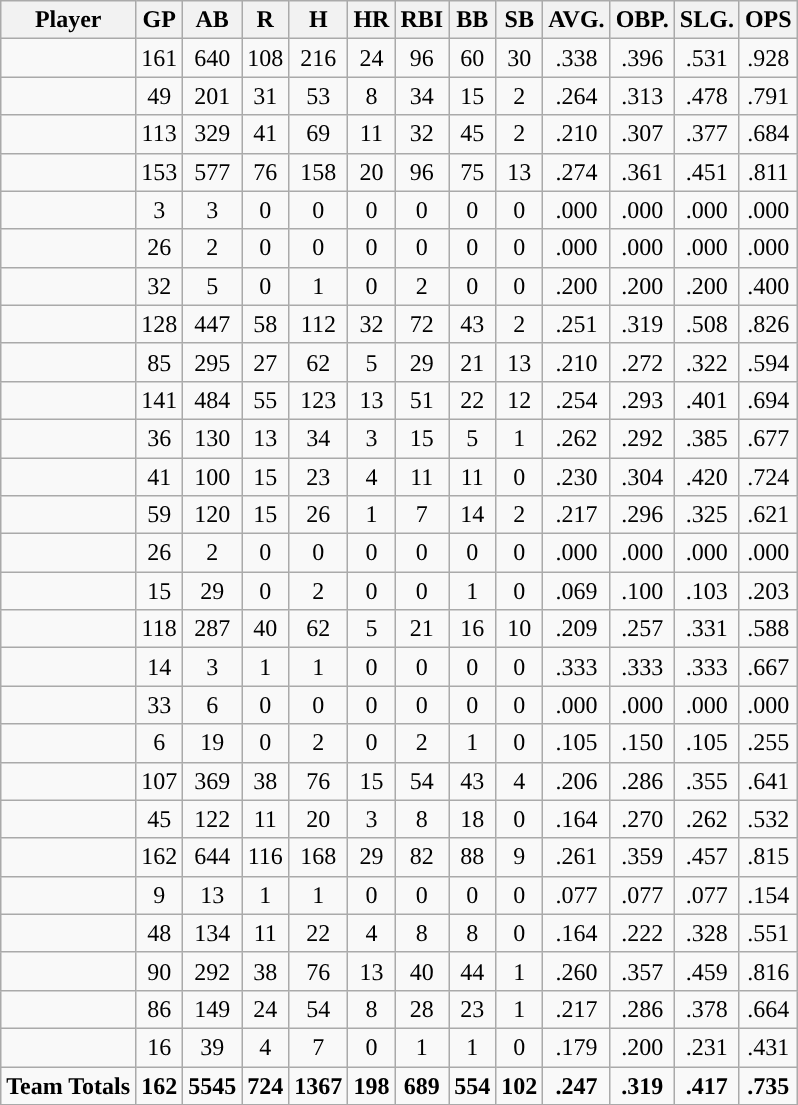<table class="wikitable sortable" style="text-align:center;">
<tr>
<th>Player</th>
<th>GP</th>
<th>AB</th>
<th>R</th>
<th>H</th>
<th>HR</th>
<th>RBI</th>
<th>BB</th>
<th>SB</th>
<th>AVG.</th>
<th>OBP.</th>
<th>SLG.</th>
<th>OPS</th>
</tr>
<tr>
<td align=left></td>
<td>161</td>
<td>640</td>
<td>108</td>
<td>216</td>
<td>24</td>
<td>96</td>
<td>60</td>
<td>30</td>
<td>.338</td>
<td>.396</td>
<td>.531</td>
<td>.928</td>
</tr>
<tr>
<td align=left></td>
<td>49</td>
<td>201</td>
<td>31</td>
<td>53</td>
<td>8</td>
<td>34</td>
<td>15</td>
<td>2</td>
<td>.264</td>
<td>.313</td>
<td>.478</td>
<td>.791</td>
</tr>
<tr>
<td align=left></td>
<td>113</td>
<td>329</td>
<td>41</td>
<td>69</td>
<td>11</td>
<td>32</td>
<td>45</td>
<td>2</td>
<td>.210</td>
<td>.307</td>
<td>.377</td>
<td>.684</td>
</tr>
<tr>
<td align=left></td>
<td>153</td>
<td>577</td>
<td>76</td>
<td>158</td>
<td>20</td>
<td>96</td>
<td>75</td>
<td>13</td>
<td>.274</td>
<td>.361</td>
<td>.451</td>
<td>.811</td>
</tr>
<tr>
<td align="left"></td>
<td>3</td>
<td>3</td>
<td>0</td>
<td>0</td>
<td>0</td>
<td>0</td>
<td>0</td>
<td>0</td>
<td>.000</td>
<td>.000</td>
<td>.000</td>
<td>.000</td>
</tr>
<tr>
<td align="left"></td>
<td>26</td>
<td>2</td>
<td>0</td>
<td>0</td>
<td>0</td>
<td>0</td>
<td>0</td>
<td>0</td>
<td>.000</td>
<td>.000</td>
<td>.000</td>
<td>.000</td>
</tr>
<tr>
<td align="left"></td>
<td>32</td>
<td>5</td>
<td>0</td>
<td>1</td>
<td>0</td>
<td>2</td>
<td>0</td>
<td>0</td>
<td>.200</td>
<td>.200</td>
<td>.200</td>
<td>.400</td>
</tr>
<tr>
<td align="left"></td>
<td>128</td>
<td>447</td>
<td>58</td>
<td>112</td>
<td>32</td>
<td>72</td>
<td>43</td>
<td>2</td>
<td>.251</td>
<td>.319</td>
<td>.508</td>
<td>.826</td>
</tr>
<tr>
<td align="left"></td>
<td>85</td>
<td>295</td>
<td>27</td>
<td>62</td>
<td>5</td>
<td>29</td>
<td>21</td>
<td>13</td>
<td>.210</td>
<td>.272</td>
<td>.322</td>
<td>.594</td>
</tr>
<tr>
<td align="left"></td>
<td>141</td>
<td>484</td>
<td>55</td>
<td>123</td>
<td>13</td>
<td>51</td>
<td>22</td>
<td>12</td>
<td>.254</td>
<td>.293</td>
<td>.401</td>
<td>.694</td>
</tr>
<tr>
<td align="left"></td>
<td>36</td>
<td>130</td>
<td>13</td>
<td>34</td>
<td>3</td>
<td>15</td>
<td>5</td>
<td>1</td>
<td>.262</td>
<td>.292</td>
<td>.385</td>
<td>.677</td>
</tr>
<tr>
<td align="left"></td>
<td>41</td>
<td>100</td>
<td>15</td>
<td>23</td>
<td>4</td>
<td>11</td>
<td>11</td>
<td>0</td>
<td>.230</td>
<td>.304</td>
<td>.420</td>
<td>.724</td>
</tr>
<tr>
<td align="left"></td>
<td>59</td>
<td>120</td>
<td>15</td>
<td>26</td>
<td>1</td>
<td>7</td>
<td>14</td>
<td>2</td>
<td>.217</td>
<td>.296</td>
<td>.325</td>
<td>.621</td>
</tr>
<tr>
<td align="left"></td>
<td>26</td>
<td>2</td>
<td>0</td>
<td>0</td>
<td>0</td>
<td>0</td>
<td>0</td>
<td>0</td>
<td>.000</td>
<td>.000</td>
<td>.000</td>
<td>.000</td>
</tr>
<tr>
<td align="left"></td>
<td>15</td>
<td>29</td>
<td>0</td>
<td>2</td>
<td>0</td>
<td>0</td>
<td>1</td>
<td>0</td>
<td>.069</td>
<td>.100</td>
<td>.103</td>
<td>.203</td>
</tr>
<tr>
<td align="left"></td>
<td>118</td>
<td>287</td>
<td>40</td>
<td>62</td>
<td>5</td>
<td>21</td>
<td>16</td>
<td>10</td>
<td>.209</td>
<td>.257</td>
<td>.331</td>
<td>.588</td>
</tr>
<tr>
<td align="left"></td>
<td>14</td>
<td>3</td>
<td>1</td>
<td>1</td>
<td>0</td>
<td>0</td>
<td>0</td>
<td>0</td>
<td>.333</td>
<td>.333</td>
<td>.333</td>
<td>.667</td>
</tr>
<tr>
<td align="left"></td>
<td>33</td>
<td>6</td>
<td>0</td>
<td>0</td>
<td>0</td>
<td>0</td>
<td>0</td>
<td>0</td>
<td>.000</td>
<td>.000</td>
<td>.000</td>
<td>.000</td>
</tr>
<tr>
<td align="left"></td>
<td>6</td>
<td>19</td>
<td>0</td>
<td>2</td>
<td>0</td>
<td>2</td>
<td>1</td>
<td>0</td>
<td>.105</td>
<td>.150</td>
<td>.105</td>
<td>.255</td>
</tr>
<tr>
<td align="left"></td>
<td>107</td>
<td>369</td>
<td>38</td>
<td>76</td>
<td>15</td>
<td>54</td>
<td>43</td>
<td>4</td>
<td>.206</td>
<td>.286</td>
<td>.355</td>
<td>.641</td>
</tr>
<tr>
<td align="left"></td>
<td>45</td>
<td>122</td>
<td>11</td>
<td>20</td>
<td>3</td>
<td>8</td>
<td>18</td>
<td>0</td>
<td>.164</td>
<td>.270</td>
<td>.262</td>
<td>.532</td>
</tr>
<tr>
<td align="left"></td>
<td>162</td>
<td>644</td>
<td>116</td>
<td>168</td>
<td>29</td>
<td>82</td>
<td>88</td>
<td>9</td>
<td>.261</td>
<td>.359</td>
<td>.457</td>
<td>.815</td>
</tr>
<tr>
<td align="left"></td>
<td>9</td>
<td>13</td>
<td>1</td>
<td>1</td>
<td>0</td>
<td>0</td>
<td>0</td>
<td>0</td>
<td>.077</td>
<td>.077</td>
<td>.077</td>
<td>.154</td>
</tr>
<tr>
<td align="left"></td>
<td>48</td>
<td>134</td>
<td>11</td>
<td>22</td>
<td>4</td>
<td>8</td>
<td>8</td>
<td>0</td>
<td>.164</td>
<td>.222</td>
<td>.328</td>
<td>.551</td>
</tr>
<tr>
<td align="left"></td>
<td>90</td>
<td>292</td>
<td>38</td>
<td>76</td>
<td>13</td>
<td>40</td>
<td>44</td>
<td>1</td>
<td>.260</td>
<td>.357</td>
<td>.459</td>
<td>.816</td>
</tr>
<tr>
<td align="left"></td>
<td>86</td>
<td>149</td>
<td>24</td>
<td>54</td>
<td>8</td>
<td>28</td>
<td>23</td>
<td>1</td>
<td>.217</td>
<td>.286</td>
<td>.378</td>
<td>.664</td>
</tr>
<tr>
<td align="left"></td>
<td>16</td>
<td>39</td>
<td>4</td>
<td>7</td>
<td>0</td>
<td>1</td>
<td>1</td>
<td>0</td>
<td>.179</td>
<td>.200</td>
<td>.231</td>
<td>.431</td>
</tr>
<tr>
<td align="left"><strong>Team Totals</strong></td>
<td><strong>162</strong></td>
<td><strong>5545</strong></td>
<td><strong>724</strong></td>
<td><strong>1367</strong></td>
<td><strong>198</strong></td>
<td><strong>689</strong></td>
<td><strong>554</strong></td>
<td><strong>102</strong></td>
<td><strong>.247</strong></td>
<td><strong>.319</strong></td>
<td><strong>.417</strong></td>
<td><strong>.735</strong></td>
</tr>
<tr class="sortbottom|}">
</tr>
</table>
